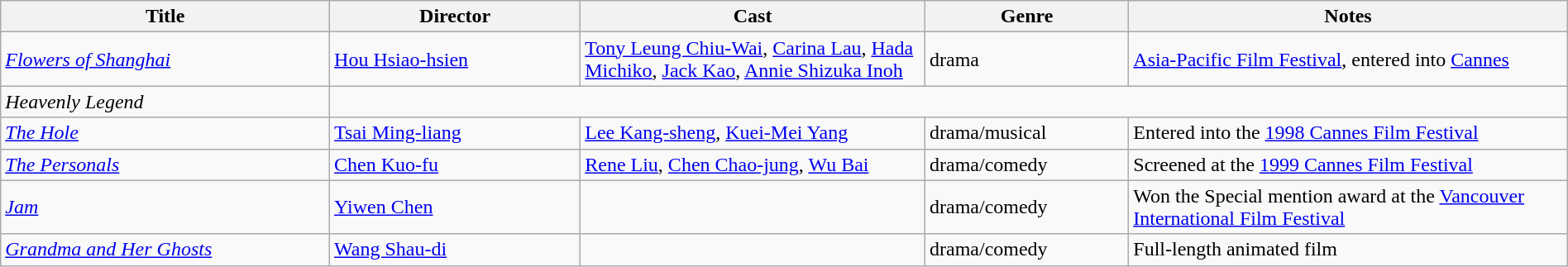<table class="wikitable" width= "100%">
<tr>
<th width=21%>Title</th>
<th width=16%>Director</th>
<th width=22%>Cast</th>
<th width=13%>Genre</th>
<th width=28%>Notes</th>
</tr>
<tr>
<td><em><a href='#'>Flowers of Shanghai</a></em></td>
<td><a href='#'>Hou Hsiao-hsien</a></td>
<td><a href='#'>Tony Leung Chiu-Wai</a>, <a href='#'>Carina Lau</a>, <a href='#'>Hada Michiko</a>, <a href='#'>Jack Kao</a>, <a href='#'>Annie Shizuka Inoh</a></td>
<td>drama</td>
<td><a href='#'>Asia-Pacific Film Festival</a>, entered into <a href='#'>Cannes</a></td>
</tr>
<tr>
<td><em>Heavenly Legend</em></td>
</tr>
<tr>
<td><em><a href='#'>The Hole</a></em></td>
<td><a href='#'>Tsai Ming-liang</a></td>
<td><a href='#'>Lee Kang-sheng</a>, <a href='#'>Kuei-Mei Yang</a></td>
<td>drama/musical</td>
<td>Entered into the <a href='#'>1998 Cannes Film Festival</a></td>
</tr>
<tr>
<td><em><a href='#'>The Personals</a></em></td>
<td><a href='#'>Chen Kuo-fu</a></td>
<td><a href='#'>Rene Liu</a>, <a href='#'>Chen Chao-jung</a>, <a href='#'>Wu Bai</a></td>
<td>drama/comedy</td>
<td>Screened at the <a href='#'>1999 Cannes Film Festival</a></td>
</tr>
<tr>
<td><em><a href='#'>Jam</a></em></td>
<td><a href='#'>Yiwen Chen</a></td>
<td></td>
<td>drama/comedy</td>
<td>Won the Special mention award at the <a href='#'>Vancouver International Film Festival</a></td>
</tr>
<tr>
<td><em><a href='#'>Grandma and Her Ghosts</a></em></td>
<td><a href='#'>Wang Shau-di</a></td>
<td></td>
<td>drama/comedy</td>
<td>Full-length animated film</td>
</tr>
</table>
